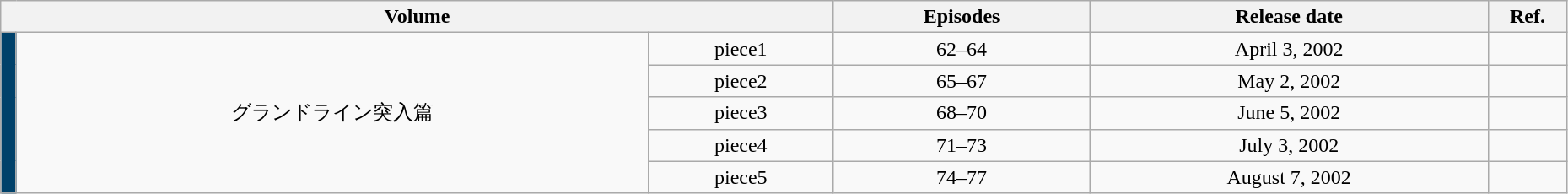<table class="wikitable" style="text-align: center; width: 98%;">
<tr>
<th colspan="3">Volume</th>
<th>Episodes</th>
<th>Release date</th>
<th width="5%">Ref.</th>
</tr>
<tr>
<td rowspan="5" width="1%" style="background: #00416A;"></td>
<td rowspan="5">グランドライン突入篇</td>
<td>piece1</td>
<td>62–64</td>
<td>April 3, 2002</td>
<td></td>
</tr>
<tr>
<td>piece2</td>
<td>65–67</td>
<td>May 2, 2002</td>
<td></td>
</tr>
<tr>
<td>piece3</td>
<td>68–70</td>
<td>June 5, 2002</td>
<td></td>
</tr>
<tr>
<td>piece4</td>
<td>71–73</td>
<td>July 3, 2002</td>
<td></td>
</tr>
<tr>
<td>piece5</td>
<td>74–77</td>
<td>August 7, 2002</td>
<td></td>
</tr>
</table>
